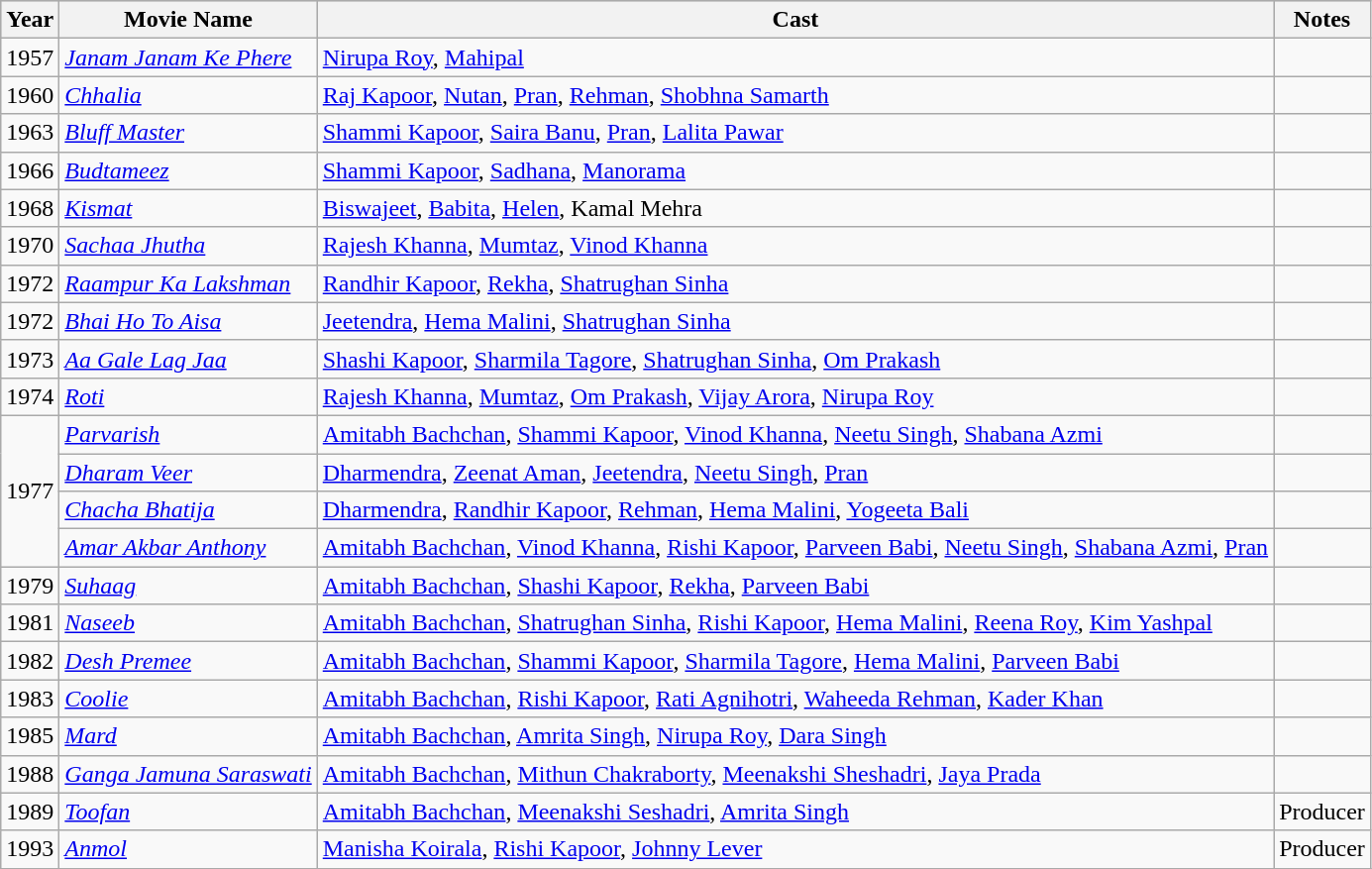<table class="wikitable sortable">
<tr style="background:#ccc; align:center,">
<th>Year</th>
<th>Movie Name</th>
<th>Cast</th>
<th>Notes</th>
</tr>
<tr>
<td>1957</td>
<td><em><a href='#'>Janam Janam Ke Phere</a></em></td>
<td><a href='#'>Nirupa Roy</a>, <a href='#'>Mahipal</a></td>
<td></td>
</tr>
<tr>
<td>1960</td>
<td><em><a href='#'>Chhalia</a></em></td>
<td><a href='#'>Raj Kapoor</a>, <a href='#'>Nutan</a>, <a href='#'>Pran</a>, <a href='#'>Rehman</a>, <a href='#'>Shobhna Samarth</a></td>
<td></td>
</tr>
<tr>
<td>1963</td>
<td><em><a href='#'>Bluff Master</a></em></td>
<td><a href='#'>Shammi Kapoor</a>, <a href='#'>Saira Banu</a>, <a href='#'>Pran</a>, <a href='#'>Lalita Pawar</a></td>
<td></td>
</tr>
<tr>
<td>1966</td>
<td><em><a href='#'>Budtameez</a></em></td>
<td><a href='#'>Shammi Kapoor</a>, <a href='#'>Sadhana</a>, <a href='#'>Manorama</a></td>
<td></td>
</tr>
<tr>
<td>1968</td>
<td><em><a href='#'>Kismat</a></em></td>
<td><a href='#'>Biswajeet</a>, <a href='#'>Babita</a>, <a href='#'>Helen</a>, Kamal Mehra</td>
<td></td>
</tr>
<tr>
<td>1970</td>
<td><em><a href='#'>Sachaa Jhutha</a></em></td>
<td><a href='#'>Rajesh Khanna</a>, <a href='#'>Mumtaz</a>, <a href='#'>Vinod Khanna</a></td>
<td></td>
</tr>
<tr>
<td>1972</td>
<td><em><a href='#'>Raampur Ka Lakshman</a></em></td>
<td><a href='#'>Randhir Kapoor</a>, <a href='#'>Rekha</a>, <a href='#'>Shatrughan Sinha</a></td>
<td></td>
</tr>
<tr>
<td>1972</td>
<td><em><a href='#'>Bhai Ho To Aisa</a></em></td>
<td><a href='#'>Jeetendra</a>, <a href='#'>Hema Malini</a>, <a href='#'>Shatrughan Sinha</a></td>
<td></td>
</tr>
<tr>
<td>1973</td>
<td><em><a href='#'>Aa Gale Lag Jaa</a></em></td>
<td><a href='#'>Shashi Kapoor</a>, <a href='#'>Sharmila Tagore</a>, <a href='#'>Shatrughan Sinha</a>, <a href='#'>Om Prakash</a></td>
<td></td>
</tr>
<tr>
<td>1974</td>
<td><em><a href='#'>Roti</a></em></td>
<td><a href='#'>Rajesh Khanna</a>, <a href='#'>Mumtaz</a>, <a href='#'>Om Prakash</a>, <a href='#'>Vijay Arora</a>, <a href='#'>Nirupa Roy</a></td>
<td></td>
</tr>
<tr>
<td rowspan="4">1977</td>
<td><em><a href='#'>Parvarish</a></em></td>
<td><a href='#'>Amitabh Bachchan</a>, <a href='#'>Shammi Kapoor</a>, <a href='#'>Vinod Khanna</a>, <a href='#'>Neetu Singh</a>, <a href='#'>Shabana Azmi</a></td>
<td></td>
</tr>
<tr>
<td><em><a href='#'>Dharam Veer</a></em></td>
<td><a href='#'>Dharmendra</a>, <a href='#'>Zeenat Aman</a>, <a href='#'>Jeetendra</a>, <a href='#'>Neetu Singh</a>, <a href='#'>Pran</a></td>
<td></td>
</tr>
<tr>
<td><em><a href='#'>Chacha Bhatija</a></em></td>
<td><a href='#'>Dharmendra</a>, <a href='#'>Randhir Kapoor</a>, <a href='#'>Rehman</a>, <a href='#'>Hema Malini</a>, <a href='#'>Yogeeta Bali</a></td>
<td></td>
</tr>
<tr>
<td><em><a href='#'>Amar Akbar Anthony</a></em></td>
<td><a href='#'>Amitabh Bachchan</a>, <a href='#'>Vinod Khanna</a>, <a href='#'>Rishi Kapoor</a>, <a href='#'>Parveen Babi</a>, <a href='#'>Neetu Singh</a>, <a href='#'>Shabana Azmi</a>, <a href='#'>Pran</a></td>
<td></td>
</tr>
<tr>
<td>1979</td>
<td><em><a href='#'>Suhaag</a></em></td>
<td><a href='#'>Amitabh Bachchan</a>, <a href='#'>Shashi Kapoor</a>, <a href='#'>Rekha</a>, <a href='#'>Parveen Babi</a></td>
<td></td>
</tr>
<tr>
<td>1981</td>
<td><em><a href='#'>Naseeb</a></em></td>
<td><a href='#'>Amitabh Bachchan</a>, <a href='#'>Shatrughan Sinha</a>, <a href='#'>Rishi Kapoor</a>, <a href='#'>Hema Malini</a>, <a href='#'>Reena Roy</a>, <a href='#'>Kim Yashpal</a></td>
<td></td>
</tr>
<tr>
<td>1982</td>
<td><em><a href='#'>Desh Premee</a></em></td>
<td><a href='#'>Amitabh Bachchan</a>, <a href='#'>Shammi Kapoor</a>, <a href='#'>Sharmila Tagore</a>, <a href='#'>Hema Malini</a>, <a href='#'>Parveen Babi</a></td>
<td></td>
</tr>
<tr>
<td>1983</td>
<td><em><a href='#'>Coolie</a></em></td>
<td><a href='#'>Amitabh Bachchan</a>, <a href='#'>Rishi Kapoor</a>, <a href='#'>Rati Agnihotri</a>, <a href='#'>Waheeda Rehman</a>, <a href='#'>Kader Khan</a></td>
<td></td>
</tr>
<tr>
<td>1985</td>
<td><em><a href='#'>Mard</a></em></td>
<td><a href='#'>Amitabh Bachchan</a>, <a href='#'>Amrita Singh</a>, <a href='#'>Nirupa Roy</a>, <a href='#'>Dara Singh</a></td>
<td></td>
</tr>
<tr>
<td>1988</td>
<td><em><a href='#'>Ganga Jamuna Saraswati</a></em></td>
<td><a href='#'>Amitabh Bachchan</a>, <a href='#'>Mithun Chakraborty</a>, <a href='#'>Meenakshi Sheshadri</a>, <a href='#'>Jaya Prada</a></td>
<td></td>
</tr>
<tr>
<td>1989</td>
<td><em><a href='#'>Toofan</a></em></td>
<td><a href='#'>Amitabh Bachchan</a>, <a href='#'>Meenakshi Seshadri</a>, <a href='#'>Amrita Singh</a></td>
<td>Producer</td>
</tr>
<tr>
<td>1993</td>
<td><em><a href='#'>Anmol</a></em></td>
<td><a href='#'>Manisha Koirala</a>, <a href='#'>Rishi Kapoor</a>, <a href='#'>Johnny Lever</a></td>
<td>Producer</td>
</tr>
<tr>
</tr>
</table>
